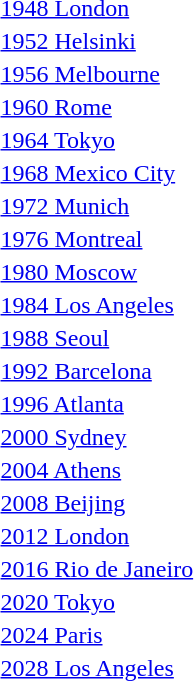<table>
<tr>
<td><a href='#'>1948 London</a><br></td>
<td></td>
<td></td>
<td></td>
</tr>
<tr>
<td><a href='#'>1952 Helsinki</a><br></td>
<td></td>
<td></td>
<td></td>
</tr>
<tr>
<td><a href='#'>1956 Melbourne</a><br></td>
<td></td>
<td></td>
<td></td>
</tr>
<tr>
<td><a href='#'>1960 Rome</a><br></td>
<td></td>
<td></td>
<td></td>
</tr>
<tr>
<td><a href='#'>1964 Tokyo</a><br></td>
<td></td>
<td></td>
<td></td>
</tr>
<tr>
<td><a href='#'>1968 Mexico City</a><br></td>
<td></td>
<td></td>
<td></td>
</tr>
<tr>
<td><a href='#'>1972 Munich</a><br></td>
<td></td>
<td></td>
<td></td>
</tr>
<tr>
<td><a href='#'>1976 Montreal</a><br></td>
<td></td>
<td></td>
<td></td>
</tr>
<tr>
<td><a href='#'>1980 Moscow</a><br></td>
<td></td>
<td></td>
<td></td>
</tr>
<tr>
<td><a href='#'>1984 Los Angeles</a><br></td>
<td></td>
<td></td>
<td></td>
</tr>
<tr>
<td><a href='#'>1988 Seoul</a><br></td>
<td></td>
<td></td>
<td></td>
</tr>
<tr>
<td><a href='#'>1992 Barcelona</a><br></td>
<td></td>
<td></td>
<td></td>
</tr>
<tr>
<td><a href='#'>1996 Atlanta</a><br></td>
<td></td>
<td></td>
<td></td>
</tr>
<tr>
<td><a href='#'>2000 Sydney</a><br></td>
<td></td>
<td></td>
<td></td>
</tr>
<tr>
<td><a href='#'>2004 Athens</a><br></td>
<td></td>
<td></td>
<td></td>
</tr>
<tr>
<td><a href='#'>2008 Beijing</a><br></td>
<td></td>
<td></td>
<td></td>
</tr>
<tr>
<td><a href='#'>2012 London</a><br></td>
<td></td>
<td></td>
<td></td>
</tr>
<tr>
<td><a href='#'>2016 Rio de Janeiro</a><br></td>
<td></td>
<td></td>
<td></td>
</tr>
<tr>
<td><a href='#'>2020 Tokyo</a><br></td>
<td></td>
<td></td>
<td></td>
</tr>
<tr>
<td><a href='#'>2024 Paris</a> <br></td>
<td></td>
<td></td>
<td></td>
</tr>
<tr>
<td><a href='#'>2028 Los Angeles</a><br></td>
<td></td>
<td></td>
<td></td>
</tr>
<tr>
</tr>
</table>
